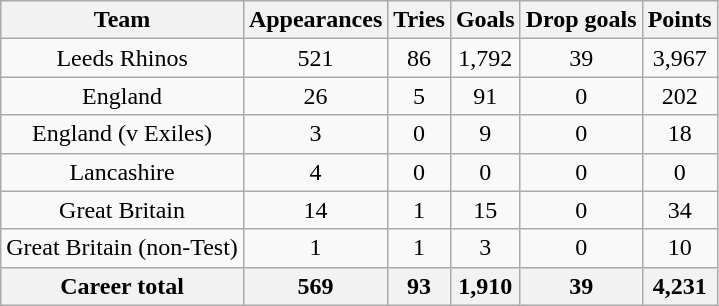<table class="wikitable" style="text-align:center;">
<tr>
<th>Team</th>
<th>Appearances</th>
<th>Tries</th>
<th>Goals</th>
<th>Drop goals</th>
<th>Points</th>
</tr>
<tr>
<td>Leeds Rhinos</td>
<td>521</td>
<td>86</td>
<td>1,792</td>
<td>39</td>
<td>3,967</td>
</tr>
<tr>
<td>England</td>
<td>26</td>
<td>5</td>
<td>91</td>
<td>0</td>
<td>202</td>
</tr>
<tr>
<td>England (v Exiles)</td>
<td>3</td>
<td>0</td>
<td>9</td>
<td>0</td>
<td>18</td>
</tr>
<tr>
<td>Lancashire</td>
<td>4</td>
<td>0</td>
<td>0</td>
<td>0</td>
<td>0</td>
</tr>
<tr>
<td>Great Britain</td>
<td>14</td>
<td>1</td>
<td>15</td>
<td>0</td>
<td>34</td>
</tr>
<tr>
<td>Great Britain (non-Test)</td>
<td>1</td>
<td>1</td>
<td>3</td>
<td>0</td>
<td>10</td>
</tr>
<tr>
<th>Career total</th>
<th>569</th>
<th>93</th>
<th>1,910</th>
<th>39</th>
<th>4,231</th>
</tr>
</table>
